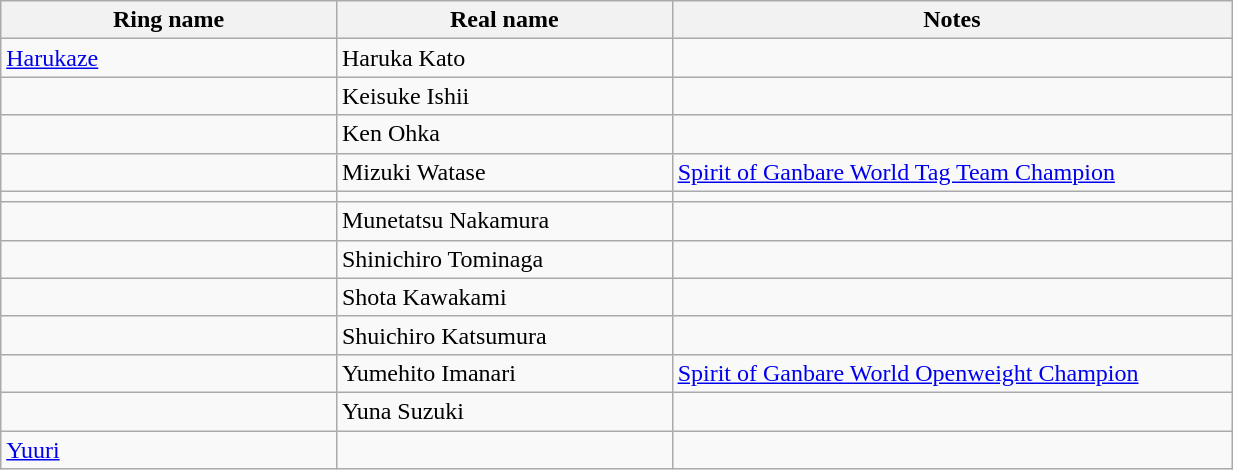<table class="wikitable sortable" align="left center" width="65%">
<tr>
<th width="15%">Ring name</th>
<th width="15%">Real name</th>
<th width="25%">Notes</th>
</tr>
<tr>
<td><a href='#'>Harukaze</a></td>
<td>Haruka Kato</td>
<td></td>
</tr>
<tr>
<td></td>
<td>Keisuke Ishii</td>
<td></td>
</tr>
<tr>
<td></td>
<td>Ken Ohka</td>
<td></td>
</tr>
<tr>
<td></td>
<td>Mizuki Watase</td>
<td><a href='#'>Spirit of Ganbare World Tag Team Champion</a></td>
</tr>
<tr>
<td></td>
<td></td>
<td></td>
</tr>
<tr>
<td></td>
<td>Munetatsu Nakamura</td>
<td></td>
</tr>
<tr>
<td></td>
<td>Shinichiro Tominaga</td>
<td></td>
</tr>
<tr>
<td></td>
<td>Shota Kawakami</td>
<td></td>
</tr>
<tr>
<td></td>
<td>Shuichiro Katsumura</td>
<td></td>
</tr>
<tr>
<td></td>
<td>Yumehito Imanari</td>
<td><a href='#'>Spirit of Ganbare World Openweight Champion</a></td>
</tr>
<tr>
<td></td>
<td>Yuna Suzuki</td>
<td></td>
</tr>
<tr>
<td><a href='#'>Yuuri</a></td>
<td></td>
<td></td>
</tr>
</table>
